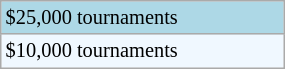<table class="wikitable" style="font-size:85%; width:15%;">
<tr style="background:lightblue;">
<td>$25,000 tournaments</td>
</tr>
<tr style="background:#f0f8ff;">
<td>$10,000 tournaments</td>
</tr>
</table>
